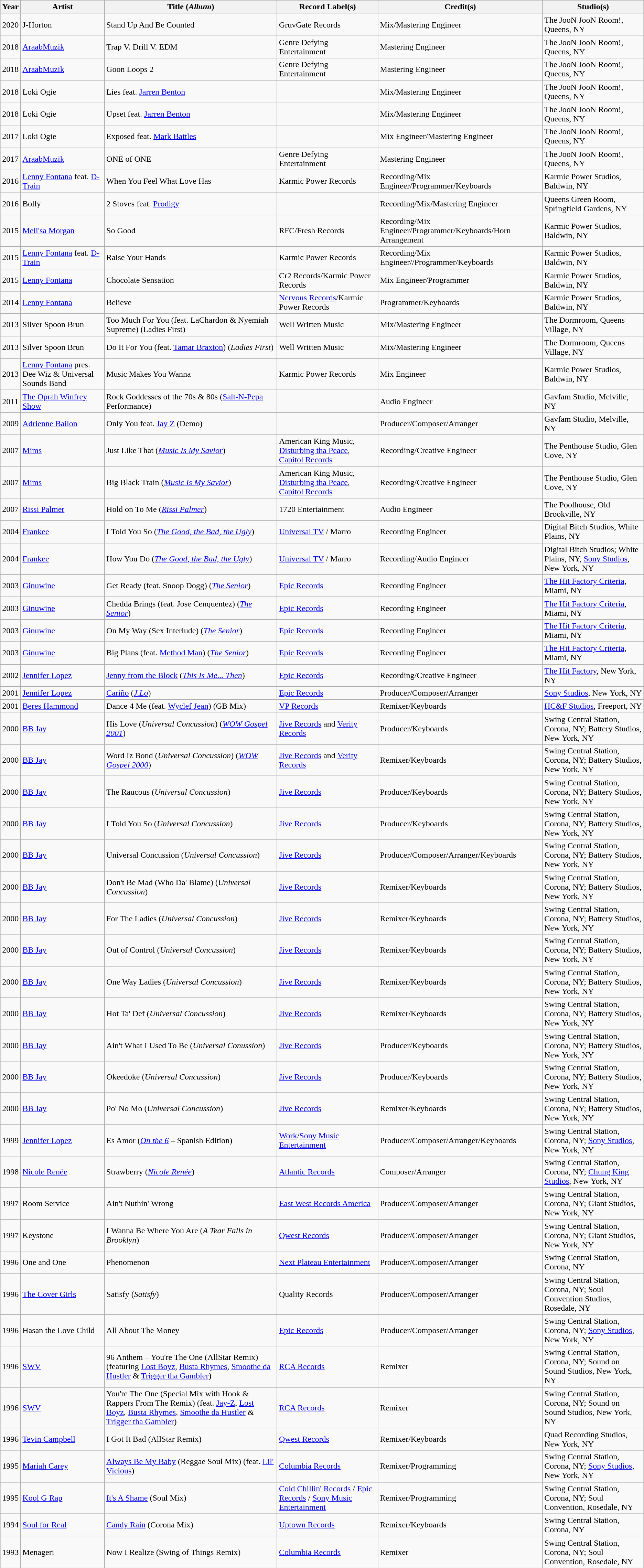<table class="wikitable">
<tr>
<th>Year</th>
<th>Artist</th>
<th>Title (<em>Album</em>)</th>
<th>Record Label(s)</th>
<th>Credit(s)</th>
<th>Studio(s)</th>
</tr>
<tr>
<td>2020</td>
<td>J-Horton</td>
<td>Stand Up And Be Counted</td>
<td>GruvGate Records</td>
<td>Mix/Mastering Engineer</td>
<td>The JooN JooN Room!, Queens, NY</td>
</tr>
<tr>
<td>2018</td>
<td><a href='#'>AraabMuzik</a></td>
<td>Trap V. Drill V. EDM</td>
<td>Genre Defying Entertainment</td>
<td>Mastering Engineer</td>
<td>The JooN JooN Room!, Queens, NY</td>
</tr>
<tr>
<td>2018</td>
<td><a href='#'>AraabMuzik</a></td>
<td>Goon Loops 2</td>
<td>Genre Defying Entertainment</td>
<td>Mastering Engineer</td>
<td>The JooN JooN Room!, Queens, NY</td>
</tr>
<tr>
<td>2018</td>
<td>Loki Ogie</td>
<td>Lies feat. <a href='#'>Jarren Benton</a></td>
<td></td>
<td>Mix/Mastering Engineer</td>
<td>The JooN JooN Room!, Queens, NY</td>
</tr>
<tr>
<td>2018</td>
<td>Loki Ogie</td>
<td>Upset feat. <a href='#'>Jarren Benton</a></td>
<td></td>
<td>Mix/Mastering Engineer</td>
<td>The JooN JooN Room!, Queens, NY</td>
</tr>
<tr>
<td>2017</td>
<td>Loki Ogie</td>
<td>Exposed feat. <a href='#'>Mark Battles</a></td>
<td></td>
<td>Mix Engineer/Mastering Engineer</td>
<td>The JooN JooN Room!, Queens, NY</td>
</tr>
<tr>
<td>2017</td>
<td><a href='#'>AraabMuzik</a></td>
<td>ONE of ONE</td>
<td>Genre Defying Entertainment</td>
<td>Mastering Engineer</td>
<td>The JooN JooN Room!, Queens, NY</td>
</tr>
<tr>
<td>2016</td>
<td><a href='#'>Lenny Fontana</a> feat. <a href='#'>D-Train</a></td>
<td>When You Feel What Love Has</td>
<td>Karmic Power Records</td>
<td>Recording/Mix Engineer/Programmer/Keyboards</td>
<td>Karmic Power Studios, Baldwin, NY</td>
</tr>
<tr>
<td>2016</td>
<td>Bolly</td>
<td>2 Stoves feat. <a href='#'>Prodigy</a></td>
<td></td>
<td>Recording/Mix/Mastering Engineer</td>
<td>Queens Green Room, Springfield Gardens, NY</td>
</tr>
<tr>
<td>2015</td>
<td><a href='#'>Meli'sa Morgan</a></td>
<td>So Good</td>
<td>RFC/Fresh Records</td>
<td>Recording/Mix Engineer/Programmer/Keyboards/Horn Arrangement</td>
<td>Karmic Power Studios, Baldwin, NY</td>
</tr>
<tr>
<td>2015</td>
<td><a href='#'>Lenny Fontana</a> feat. <a href='#'>D-Train</a></td>
<td>Raise Your Hands</td>
<td>Karmic Power Records</td>
<td>Recording/Mix Engineer//Programmer/Keyboards</td>
<td>Karmic Power Studios, Baldwin, NY</td>
</tr>
<tr>
<td>2015</td>
<td><a href='#'>Lenny Fontana</a></td>
<td>Chocolate Sensation</td>
<td>Cr2 Records/Karmic Power Records</td>
<td>Mix Engineer/Programmer</td>
<td>Karmic Power Studios, Baldwin, NY</td>
</tr>
<tr>
<td>2014</td>
<td><a href='#'>Lenny Fontana</a></td>
<td>Believe</td>
<td><a href='#'>Nervous Records</a>/Karmic Power Records</td>
<td>Programmer/Keyboards</td>
<td>Karmic Power Studios, Baldwin, NY</td>
</tr>
<tr>
<td>2013</td>
<td>Silver Spoon Brun</td>
<td>Too Much For You (feat. LaChardon & Nyemiah Supreme) (Ladies First)</td>
<td>Well Written Music</td>
<td>Mix/Mastering Engineer</td>
<td>The Dormroom, Queens Village, NY</td>
</tr>
<tr>
<td>2013</td>
<td>Silver Spoon Brun</td>
<td>Do It For You (feat. <a href='#'>Tamar Braxton</a>) (<em>Ladies First</em>)</td>
<td>Well Written Music</td>
<td>Mix/Mastering Engineer</td>
<td>The Dormroom, Queens Village, NY</td>
</tr>
<tr>
<td>2013</td>
<td><a href='#'>Lenny Fontana</a> pres. Dee Wiz & Universal Sounds Band</td>
<td>Music Makes You Wanna</td>
<td>Karmic Power Records</td>
<td>Mix Engineer</td>
<td>Karmic Power Studios, Baldwin, NY</td>
</tr>
<tr>
<td>2011</td>
<td><a href='#'>The Oprah Winfrey Show</a></td>
<td>Rock Goddesses of the 70s & 80s (<a href='#'>Salt-N-Pepa</a> Performance)</td>
<td></td>
<td>Audio Engineer</td>
<td>Gavfam Studio, Melville, NY</td>
</tr>
<tr>
<td>2009</td>
<td><a href='#'>Adrienne Bailon</a></td>
<td>Only You feat. <a href='#'>Jay Z</a> (Demo)</td>
<td></td>
<td>Producer/Composer/Arranger</td>
<td>Gavfam Studio, Melville, NY</td>
</tr>
<tr>
<td>2007</td>
<td><a href='#'>Mims</a></td>
<td>Just Like That (<em><a href='#'>Music Is My Savior</a></em>)</td>
<td>American King Music, <a href='#'>Disturbing tha Peace</a>, <a href='#'>Capitol Records</a></td>
<td>Recording/Creative Engineer</td>
<td>The Penthouse Studio, Glen Cove, NY</td>
</tr>
<tr>
<td>2007</td>
<td><a href='#'>Mims</a></td>
<td>Big Black Train (<em><a href='#'>Music Is My Savior</a></em>)</td>
<td>American King Music, <a href='#'>Disturbing tha Peace</a>, <a href='#'>Capitol Records</a></td>
<td>Recording/Creative Engineer</td>
<td>The Penthouse Studio, Glen Cove, NY</td>
</tr>
<tr>
<td>2007</td>
<td><a href='#'>Rissi Palmer</a></td>
<td>Hold on To Me (<em><a href='#'>Rissi Palmer</a></em>)</td>
<td>1720 Entertainment</td>
<td>Audio Engineer</td>
<td>The Poolhouse, Old Brookville, NY</td>
</tr>
<tr>
<td>2004</td>
<td><a href='#'>Frankee</a></td>
<td>I Told You So (<em><a href='#'>The Good, the Bad, the Ugly</a></em>)</td>
<td><a href='#'>Universal TV</a> / Marro</td>
<td>Recording Engineer</td>
<td>Digital Bitch Studios, White Plains, NY</td>
</tr>
<tr>
<td>2004</td>
<td><a href='#'>Frankee</a></td>
<td>How You Do (<em><a href='#'>The Good, the Bad, the Ugly</a></em>)</td>
<td><a href='#'>Universal TV</a> / Marro</td>
<td>Recording/Audio Engineer</td>
<td>Digital Bitch Studios; White Plains, NY, <a href='#'>Sony Studios</a>, New York, NY</td>
</tr>
<tr>
<td>2003</td>
<td><a href='#'>Ginuwine</a></td>
<td>Get Ready (feat. Snoop Dogg) (<em><a href='#'>The Senior</a></em>)</td>
<td><a href='#'>Epic Records</a></td>
<td>Recording Engineer</td>
<td><a href='#'>The Hit Factory Criteria</a>, Miami, NY</td>
</tr>
<tr>
<td>2003</td>
<td><a href='#'>Ginuwine</a></td>
<td>Chedda Brings (feat. Jose Cenquentez) (<em><a href='#'>The Senior</a></em>)</td>
<td><a href='#'>Epic Records</a></td>
<td>Recording Engineer</td>
<td><a href='#'>The Hit Factory Criteria</a>, Miami, NY</td>
</tr>
<tr>
<td>2003</td>
<td><a href='#'>Ginuwine</a></td>
<td>On My Way (Sex Interlude) (<em><a href='#'>The Senior</a></em>)</td>
<td><a href='#'>Epic Records</a></td>
<td>Recording Engineer</td>
<td><a href='#'>The Hit Factory Criteria</a>, Miami, NY</td>
</tr>
<tr>
<td>2003</td>
<td><a href='#'>Ginuwine</a></td>
<td>Big Plans (feat. <a href='#'>Method Man</a>) (<em><a href='#'>The Senior</a></em>)</td>
<td><a href='#'>Epic Records</a></td>
<td>Recording Engineer</td>
<td><a href='#'>The Hit Factory Criteria</a>, Miami, NY</td>
</tr>
<tr>
<td>2002</td>
<td><a href='#'>Jennifer Lopez</a></td>
<td><a href='#'>Jenny from the Block</a> (<em><a href='#'>This Is Me... Then</a></em>)</td>
<td><a href='#'>Epic Records</a></td>
<td>Recording/Creative Engineer</td>
<td><a href='#'>The Hit Factory</a>, New York, NY</td>
</tr>
<tr>
<td>2001</td>
<td><a href='#'>Jennifer Lopez</a></td>
<td><a href='#'>Cariño</a> (<em><a href='#'>J.Lo</a></em>)</td>
<td><a href='#'>Epic Records</a></td>
<td>Producer/Composer/Arranger</td>
<td><a href='#'>Sony Studios</a>, New York, NY</td>
</tr>
<tr>
<td>2001</td>
<td><a href='#'>Beres Hammond</a></td>
<td>Dance 4 Me (feat. <a href='#'>Wyclef Jean</a>) (GB Mix)</td>
<td><a href='#'>VP Records</a></td>
<td>Remixer/Keyboards</td>
<td><a href='#'>HC&F Studios</a>, Freeport, NY</td>
</tr>
<tr>
<td>2000</td>
<td><a href='#'>BB Jay</a></td>
<td>His Love (<em>Universal Concussion</em>) (<em><a href='#'>WOW Gospel 2001</a></em>)</td>
<td><a href='#'>Jive Records</a> and <a href='#'>Verity Records</a></td>
<td>Producer/Keyboards</td>
<td>Swing Central Station, Corona, NY; Battery Studios, New York, NY</td>
</tr>
<tr>
<td>2000</td>
<td><a href='#'>BB Jay</a></td>
<td>Word Iz Bond (<em>Universal Concussion</em>) (<em><a href='#'>WOW Gospel 2000</a></em>)</td>
<td><a href='#'>Jive Records</a> and <a href='#'>Verity Records</a></td>
<td>Remixer/Keyboards</td>
<td>Swing Central Station, Corona, NY; Battery Studios, New York, NY</td>
</tr>
<tr>
<td>2000</td>
<td><a href='#'>BB Jay</a></td>
<td>The Raucous (<em>Universal Concussion</em>)</td>
<td><a href='#'>Jive Records</a></td>
<td>Producer/Keyboards</td>
<td>Swing Central Station, Corona, NY; Battery Studios, New York, NY</td>
</tr>
<tr>
<td>2000</td>
<td><a href='#'>BB Jay</a></td>
<td>I Told You So (<em>Universal Concussion</em>)</td>
<td><a href='#'>Jive Records</a></td>
<td>Producer/Keyboards</td>
<td>Swing Central Station, Corona, NY; Battery Studios, New York, NY</td>
</tr>
<tr>
<td>2000</td>
<td><a href='#'>BB Jay</a></td>
<td>Universal Concussion (<em>Universal Concussion</em>)</td>
<td><a href='#'>Jive Records</a></td>
<td>Producer/Composer/Arranger/Keyboards</td>
<td>Swing Central Station, Corona, NY; Battery Studios, New York, NY</td>
</tr>
<tr>
<td>2000</td>
<td><a href='#'>BB Jay</a></td>
<td>Don't Be Mad (Who Da' Blame) (<em>Universal Concussion</em>)</td>
<td><a href='#'>Jive Records</a></td>
<td>Remixer/Keyboards</td>
<td>Swing Central Station, Corona, NY; Battery Studios, New York, NY</td>
</tr>
<tr>
<td>2000</td>
<td><a href='#'>BB Jay</a></td>
<td>For The Ladies (<em>Universal Concussion</em>)</td>
<td><a href='#'>Jive Records</a></td>
<td>Remixer/Keyboards</td>
<td>Swing Central Station, Corona, NY; Battery Studios, New York, NY</td>
</tr>
<tr>
<td>2000</td>
<td><a href='#'>BB Jay</a></td>
<td>Out of Control (<em>Universal Concussion</em>)</td>
<td><a href='#'>Jive Records</a></td>
<td>Remixer/Keyboards</td>
<td>Swing Central Station, Corona, NY; Battery Studios, New York, NY</td>
</tr>
<tr>
<td>2000</td>
<td><a href='#'>BB Jay</a></td>
<td>One Way Ladies (<em>Universal Concussion</em>)</td>
<td><a href='#'>Jive Records</a></td>
<td>Remixer/Keyboards</td>
<td>Swing Central Station, Corona, NY; Battery Studios, New York, NY</td>
</tr>
<tr>
<td>2000</td>
<td><a href='#'>BB Jay</a></td>
<td>Hot Ta' Def (<em>Universal Concussion</em>)</td>
<td><a href='#'>Jive Records</a></td>
<td>Remixer/Keyboards</td>
<td>Swing Central Station, Corona, NY; Battery Studios, New York, NY</td>
</tr>
<tr>
<td>2000</td>
<td><a href='#'>BB Jay</a></td>
<td>Ain't What I Used To Be (<em>Universal Conussion</em>)</td>
<td><a href='#'>Jive Records</a></td>
<td>Producer/Keyboards</td>
<td>Swing Central Station, Corona, NY; Battery Studios, New York, NY</td>
</tr>
<tr>
<td>2000</td>
<td><a href='#'>BB Jay</a></td>
<td>Okeedoke (<em>Universal Concussion</em>)</td>
<td><a href='#'>Jive Records</a></td>
<td>Producer/Keyboards</td>
<td>Swing Central Station, Corona, NY; Battery Studios, New York, NY</td>
</tr>
<tr>
<td>2000</td>
<td><a href='#'>BB Jay</a></td>
<td>Po' No Mo (<em>Universal Concussion</em>)</td>
<td><a href='#'>Jive Records</a></td>
<td>Remixer/Keyboards</td>
<td>Swing Central Station, Corona, NY; Battery Studios, New York, NY</td>
</tr>
<tr>
<td>1999</td>
<td><a href='#'>Jennifer Lopez</a></td>
<td>Es Amor (<em><a href='#'>On the 6</a></em> – Spanish Edition)</td>
<td><a href='#'>Work</a>/<a href='#'>Sony Music Entertainment</a></td>
<td>Producer/Composer/Arranger/Keyboards</td>
<td>Swing Central Station, Corona, NY; <a href='#'>Sony Studios</a>, New York, NY</td>
</tr>
<tr>
<td>1998</td>
<td><a href='#'>Nicole Renée</a></td>
<td>Strawberry (<em><a href='#'>Nicole Renée</a></em>)</td>
<td><a href='#'>Atlantic Records</a></td>
<td>Composer/Arranger</td>
<td>Swing Central Station, Corona, NY; <a href='#'>Chung King Studios</a>, New York, NY</td>
</tr>
<tr>
<td>1997</td>
<td>Room Service</td>
<td>Ain't Nuthin' Wrong</td>
<td><a href='#'>East West Records America</a></td>
<td>Producer/Composer/Arranger</td>
<td>Swing Central Station, Corona, NY; Giant Studios, New York, NY</td>
</tr>
<tr>
<td>1997</td>
<td>Keystone</td>
<td>I Wanna Be Where You Are (<em>A Tear Falls in Brooklyn</em>)</td>
<td><a href='#'>Qwest Records</a></td>
<td>Producer/Composer/Arranger</td>
<td>Swing Central Station, Corona, NY; Giant Studios, New York, NY</td>
</tr>
<tr>
<td>1996</td>
<td>One and One</td>
<td>Phenomenon</td>
<td><a href='#'>Next Plateau Entertainment</a></td>
<td>Producer/Composer/Arranger</td>
<td>Swing Central Station, Corona, NY</td>
</tr>
<tr>
<td>1996</td>
<td><a href='#'>The Cover Girls</a></td>
<td>Satisfy (<em>Satisfy</em>)</td>
<td>Quality Records</td>
<td>Producer/Composer/Arranger</td>
<td>Swing Central Station, Corona, NY; Soul Convention Studios, Rosedale, NY</td>
</tr>
<tr>
<td>1996</td>
<td>Hasan the Love Child</td>
<td>All About The Money</td>
<td><a href='#'>Epic Records</a></td>
<td>Producer/Composer/Arranger</td>
<td>Swing Central Station, Corona, NY; <a href='#'>Sony Studios</a>, New York, NY</td>
</tr>
<tr>
<td>1996</td>
<td><a href='#'>SWV</a></td>
<td>96 Anthem – You're The One (AllStar Remix) (featuring <a href='#'>Lost Boyz</a>, <a href='#'>Busta Rhymes</a>, <a href='#'>Smoothe da Hustler</a> & <a href='#'>Trigger tha Gambler</a>)</td>
<td><a href='#'>RCA Records</a></td>
<td>Remixer</td>
<td>Swing Central Station, Corona, NY; Sound on Sound Studios, New York, NY</td>
</tr>
<tr>
<td>1996</td>
<td><a href='#'>SWV</a></td>
<td>You're The One (Special Mix with Hook & Rappers From The Remix) (feat. <a href='#'>Jay-Z</a>, <a href='#'>Lost Boyz</a>, <a href='#'>Busta Rhymes</a>, <a href='#'>Smoothe da Hustler</a> & <a href='#'>Trigger tha Gambler</a>)</td>
<td><a href='#'>RCA Records</a></td>
<td>Remixer</td>
<td>Swing Central Station, Corona, NY; Sound on Sound Studios, New York, NY</td>
</tr>
<tr>
<td>1996</td>
<td><a href='#'>Tevin Campbell</a></td>
<td>I Got It Bad (AllStar Remix)</td>
<td><a href='#'>Qwest Records</a></td>
<td>Remixer/Keyboards</td>
<td>Quad Recording Studios, New York, NY</td>
</tr>
<tr>
<td>1995</td>
<td><a href='#'>Mariah Carey</a></td>
<td><a href='#'>Always Be My Baby</a> (Reggae Soul Mix) (feat. <a href='#'>Lil' Vicious</a>)</td>
<td><a href='#'>Columbia Records</a></td>
<td>Remixer/Programming</td>
<td>Swing Central Station, Corona, NY; <a href='#'>Sony Studios</a>, New York, NY</td>
</tr>
<tr>
<td>1995</td>
<td><a href='#'>Kool G Rap</a></td>
<td><a href='#'>It's A Shame</a> (Soul Mix)</td>
<td><a href='#'>Cold Chillin' Records</a> / <a href='#'>Epic Records</a> / <a href='#'>Sony Music Entertainment</a></td>
<td>Remixer/Programming</td>
<td>Swing Central Station, Corona, NY; Soul Convention, Rosedale, NY</td>
</tr>
<tr>
<td>1994</td>
<td><a href='#'>Soul for Real</a></td>
<td><a href='#'>Candy Rain</a> (Corona Mix)</td>
<td><a href='#'>Uptown Records</a></td>
<td>Remixer/Keyboards</td>
<td>Swing Central Station, Corona, NY</td>
</tr>
<tr>
<td>1993</td>
<td>Menageri</td>
<td>Now I Realize (Swing of Things Remix)</td>
<td><a href='#'>Columbia Records</a></td>
<td>Remixer</td>
<td>Swing Central Station, Corona, NY; Soul Convention, Rosedale, NY</td>
</tr>
</table>
